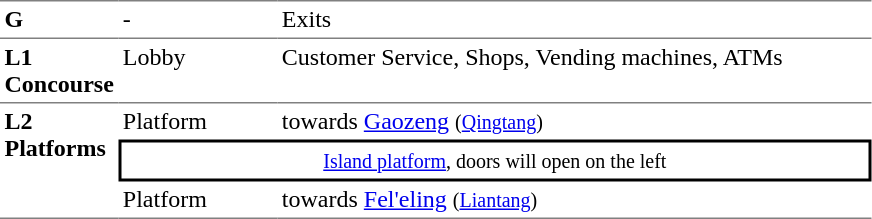<table table border=0 cellspacing=0 cellpadding=3>
<tr>
<td style="border-top:solid 1px gray;" width=50 valign=top><strong>G</strong></td>
<td style="border-top:solid 1px gray;" width=100 valign=top>-</td>
<td style="border-top:solid 1px gray;" width=390 valign=top>Exits</td>
</tr>
<tr>
<td style="border-bottom:solid 1px gray; border-top:solid 1px gray;" valign=top width=50><strong>L1<br>Concourse</strong></td>
<td style="border-bottom:solid 1px gray; border-top:solid 1px gray;" valign=top width=100>Lobby</td>
<td style="border-bottom:solid 1px gray; border-top:solid 1px gray;" valign=top width=390>Customer Service, Shops, Vending machines, ATMs</td>
</tr>
<tr>
<td style="border-bottom:solid 1px gray;" rowspan=4 valign=top><strong>L2<br>Platforms</strong></td>
<td>Platform </td>
<td>  towards <a href='#'>Gaozeng</a> <small>(<a href='#'>Qingtang</a>)</small></td>
</tr>
<tr>
<td style="border-right:solid 2px black;border-left:solid 2px black;border-top:solid 2px black;border-bottom:solid 2px black;text-align:center;" colspan=2><small><a href='#'>Island platform</a>, doors will open on the left</small></td>
</tr>
<tr>
<td style="border-bottom:solid 1px gray;">Platform </td>
<td style="border-bottom:solid 1px gray;"> towards <a href='#'>Fel'eling</a> <small>(<a href='#'>Liantang</a>) </small></td>
</tr>
</table>
